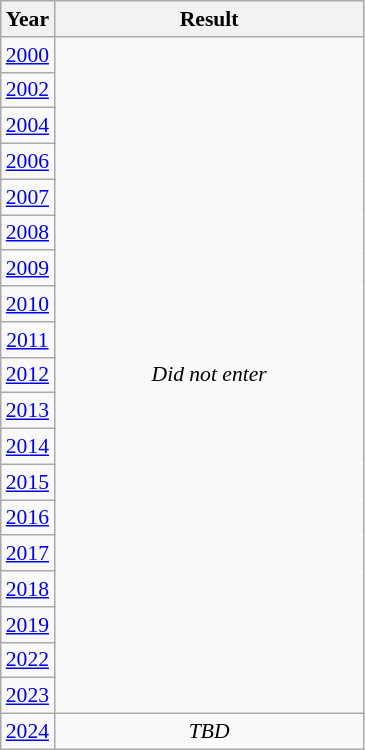<table class="wikitable" style="text-align: center; font-size:90%">
<tr>
<th>Year</th>
<th style="width:200px">Result</th>
</tr>
<tr>
<td> <a href='#'>2000</a></td>
<td rowspan="19"><em>Did not enter</em></td>
</tr>
<tr>
<td> <a href='#'>2002</a></td>
</tr>
<tr>
<td> <a href='#'>2004</a></td>
</tr>
<tr>
<td> <a href='#'>2006</a></td>
</tr>
<tr>
<td> <a href='#'>2007</a></td>
</tr>
<tr>
<td> <a href='#'>2008</a></td>
</tr>
<tr>
<td> <a href='#'>2009</a></td>
</tr>
<tr>
<td> <a href='#'>2010</a></td>
</tr>
<tr>
<td> <a href='#'>2011</a></td>
</tr>
<tr>
<td> <a href='#'>2012</a></td>
</tr>
<tr>
<td> <a href='#'>2013</a></td>
</tr>
<tr>
<td> <a href='#'>2014</a></td>
</tr>
<tr>
<td> <a href='#'>2015</a></td>
</tr>
<tr>
<td> <a href='#'>2016</a></td>
</tr>
<tr>
<td> <a href='#'>2017</a></td>
</tr>
<tr>
<td> <a href='#'>2018</a></td>
</tr>
<tr>
<td> <a href='#'>2019</a></td>
</tr>
<tr>
<td> <a href='#'>2022</a></td>
</tr>
<tr>
<td> <a href='#'>2023</a></td>
</tr>
<tr>
<td> <a href='#'>2024</a></td>
<td><em>TBD</em></td>
</tr>
</table>
